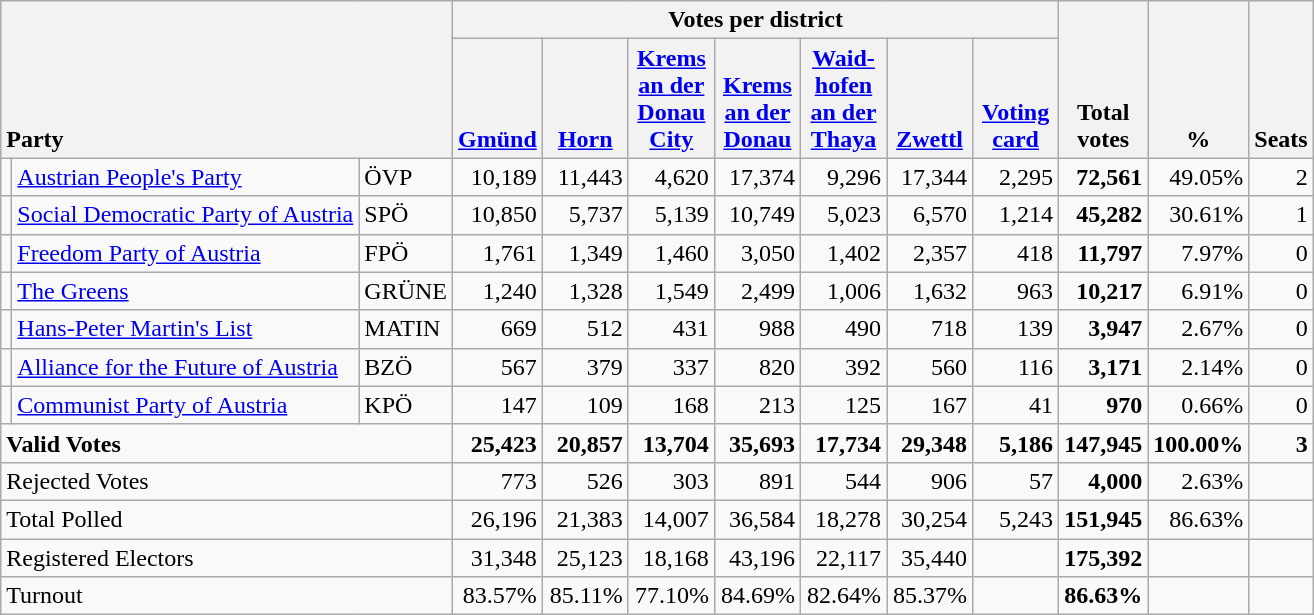<table class="wikitable" border="1" style="text-align:right;">
<tr>
<th style="text-align:left;" valign=bottom rowspan=2 colspan=3>Party</th>
<th colspan=7>Votes per district</th>
<th align=center valign=bottom rowspan=2 width="50">Total<br>votes</th>
<th align=center valign=bottom rowspan=2 width="50">%</th>
<th align=center valign=bottom rowspan=2>Seats</th>
</tr>
<tr>
<th align=center valign=bottom width="50"><a href='#'>Gmünd</a></th>
<th align=center valign=bottom width="50"><a href='#'>Horn</a></th>
<th align=center valign=bottom width="50"><a href='#'>Krems<br>an der<br>Donau<br>City</a></th>
<th align=center valign=bottom width="50"><a href='#'>Krems<br>an der<br>Donau</a></th>
<th align=center valign=bottom width="50"><a href='#'>Waid-<br>hofen<br>an der<br>Thaya</a></th>
<th align=center valign=bottom width="50"><a href='#'>Zwettl</a></th>
<th align=center valign=bottom width="50"><a href='#'>Voting<br>card</a></th>
</tr>
<tr>
<td></td>
<td align=left><a href='#'>Austrian People's Party</a></td>
<td align=left>ÖVP</td>
<td>10,189</td>
<td>11,443</td>
<td>4,620</td>
<td>17,374</td>
<td>9,296</td>
<td>17,344</td>
<td>2,295</td>
<td><strong>72,561</strong></td>
<td>49.05%</td>
<td>2</td>
</tr>
<tr>
<td></td>
<td align=left style="white-space: nowrap;"><a href='#'>Social Democratic Party of Austria</a></td>
<td align=left>SPÖ</td>
<td>10,850</td>
<td>5,737</td>
<td>5,139</td>
<td>10,749</td>
<td>5,023</td>
<td>6,570</td>
<td>1,214</td>
<td><strong>45,282</strong></td>
<td>30.61%</td>
<td>1</td>
</tr>
<tr>
<td></td>
<td align=left><a href='#'>Freedom Party of Austria</a></td>
<td align=left>FPÖ</td>
<td>1,761</td>
<td>1,349</td>
<td>1,460</td>
<td>3,050</td>
<td>1,402</td>
<td>2,357</td>
<td>418</td>
<td><strong>11,797</strong></td>
<td>7.97%</td>
<td>0</td>
</tr>
<tr>
<td></td>
<td align=left><a href='#'>The Greens</a></td>
<td align=left>GRÜNE</td>
<td>1,240</td>
<td>1,328</td>
<td>1,549</td>
<td>2,499</td>
<td>1,006</td>
<td>1,632</td>
<td>963</td>
<td><strong>10,217</strong></td>
<td>6.91%</td>
<td>0</td>
</tr>
<tr>
<td></td>
<td align=left><a href='#'>Hans-Peter Martin's List</a></td>
<td align=left>MATIN</td>
<td>669</td>
<td>512</td>
<td>431</td>
<td>988</td>
<td>490</td>
<td>718</td>
<td>139</td>
<td><strong>3,947</strong></td>
<td>2.67%</td>
<td>0</td>
</tr>
<tr>
<td></td>
<td align=left><a href='#'>Alliance for the Future of Austria</a></td>
<td align=left>BZÖ</td>
<td>567</td>
<td>379</td>
<td>337</td>
<td>820</td>
<td>392</td>
<td>560</td>
<td>116</td>
<td><strong>3,171</strong></td>
<td>2.14%</td>
<td>0</td>
</tr>
<tr>
<td></td>
<td align=left><a href='#'>Communist Party of Austria</a></td>
<td align=left>KPÖ</td>
<td>147</td>
<td>109</td>
<td>168</td>
<td>213</td>
<td>125</td>
<td>167</td>
<td>41</td>
<td><strong>970</strong></td>
<td>0.66%</td>
<td>0</td>
</tr>
<tr style="font-weight:bold">
<td align=left colspan=3>Valid Votes</td>
<td>25,423</td>
<td>20,857</td>
<td>13,704</td>
<td>35,693</td>
<td>17,734</td>
<td>29,348</td>
<td>5,186</td>
<td>147,945</td>
<td>100.00%</td>
<td>3</td>
</tr>
<tr>
<td align=left colspan=3>Rejected Votes</td>
<td>773</td>
<td>526</td>
<td>303</td>
<td>891</td>
<td>544</td>
<td>906</td>
<td>57</td>
<td><strong>4,000</strong></td>
<td>2.63%</td>
<td></td>
</tr>
<tr>
<td align=left colspan=3>Total Polled</td>
<td>26,196</td>
<td>21,383</td>
<td>14,007</td>
<td>36,584</td>
<td>18,278</td>
<td>30,254</td>
<td>5,243</td>
<td><strong>151,945</strong></td>
<td>86.63%</td>
<td></td>
</tr>
<tr>
<td align=left colspan=3>Registered Electors</td>
<td>31,348</td>
<td>25,123</td>
<td>18,168</td>
<td>43,196</td>
<td>22,117</td>
<td>35,440</td>
<td></td>
<td><strong>175,392</strong></td>
<td></td>
<td></td>
</tr>
<tr>
<td align=left colspan=3>Turnout</td>
<td>83.57%</td>
<td>85.11%</td>
<td>77.10%</td>
<td>84.69%</td>
<td>82.64%</td>
<td>85.37%</td>
<td></td>
<td><strong>86.63%</strong></td>
<td></td>
<td></td>
</tr>
</table>
